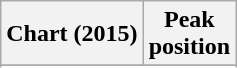<table class="wikitable sortable plainrowheaders" style="text-align:center">
<tr>
<th scope="col">Chart (2015)</th>
<th scope="col">Peak<br>position</th>
</tr>
<tr>
</tr>
<tr>
</tr>
<tr>
</tr>
<tr>
</tr>
<tr>
</tr>
</table>
